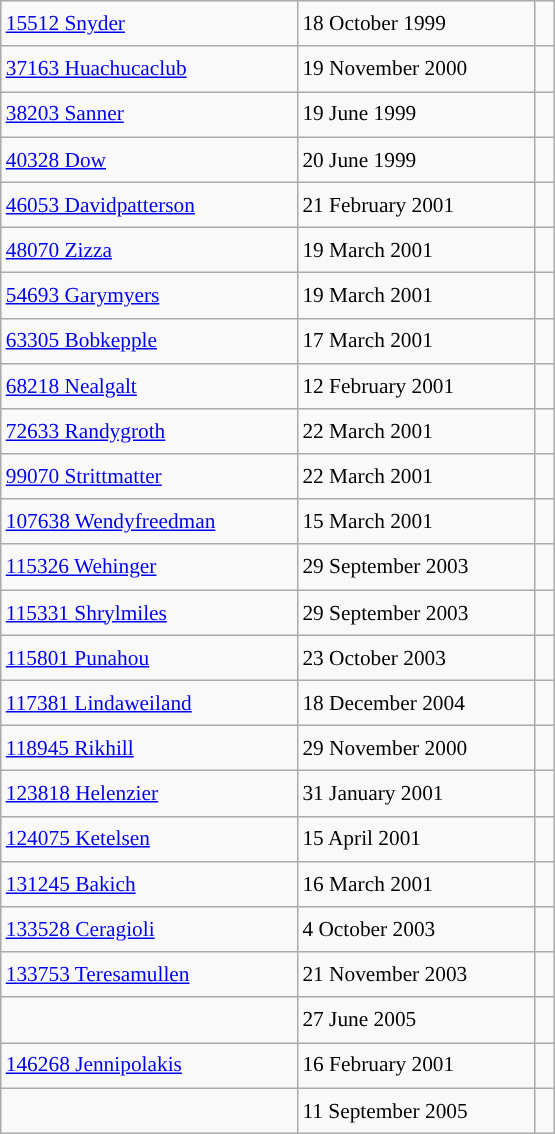<table class="wikitable" style="font-size: 89%; float: left; width: 26em; margin-right: 1em; line-height: 1.65em !important; height: 675px;">
<tr>
<td><a href='#'>15512 Snyder</a></td>
<td>18 October 1999</td>
<td> </td>
</tr>
<tr>
<td><a href='#'>37163 Huachucaclub</a></td>
<td>19 November 2000</td>
<td> </td>
</tr>
<tr>
<td><a href='#'>38203 Sanner</a></td>
<td>19 June 1999</td>
<td> </td>
</tr>
<tr>
<td><a href='#'>40328 Dow</a></td>
<td>20 June 1999</td>
<td></td>
</tr>
<tr>
<td><a href='#'>46053 Davidpatterson</a></td>
<td>21 February 2001</td>
<td></td>
</tr>
<tr>
<td><a href='#'>48070 Zizza</a></td>
<td>19 March 2001</td>
<td></td>
</tr>
<tr>
<td><a href='#'>54693 Garymyers</a></td>
<td>19 March 2001</td>
<td></td>
</tr>
<tr>
<td><a href='#'>63305 Bobkepple</a></td>
<td>17 March 2001</td>
<td></td>
</tr>
<tr>
<td><a href='#'>68218 Nealgalt</a></td>
<td>12 February 2001</td>
<td></td>
</tr>
<tr>
<td><a href='#'>72633 Randygroth</a></td>
<td>22 March 2001</td>
<td></td>
</tr>
<tr>
<td><a href='#'>99070 Strittmatter</a></td>
<td>22 March 2001</td>
<td></td>
</tr>
<tr>
<td><a href='#'>107638 Wendyfreedman</a></td>
<td>15 March 2001</td>
<td></td>
</tr>
<tr>
<td><a href='#'>115326 Wehinger</a></td>
<td>29 September 2003</td>
<td></td>
</tr>
<tr>
<td><a href='#'>115331 Shrylmiles</a></td>
<td>29 September 2003</td>
<td></td>
</tr>
<tr>
<td><a href='#'>115801 Punahou</a></td>
<td>23 October 2003</td>
<td></td>
</tr>
<tr>
<td><a href='#'>117381 Lindaweiland</a></td>
<td>18 December 2004</td>
<td></td>
</tr>
<tr>
<td><a href='#'>118945 Rikhill</a></td>
<td>29 November 2000</td>
<td></td>
</tr>
<tr>
<td><a href='#'>123818 Helenzier</a></td>
<td>31 January 2001</td>
<td></td>
</tr>
<tr>
<td><a href='#'>124075 Ketelsen</a></td>
<td>15 April 2001</td>
<td></td>
</tr>
<tr>
<td><a href='#'>131245 Bakich</a></td>
<td>16 March 2001</td>
<td></td>
</tr>
<tr>
<td><a href='#'>133528 Ceragioli</a></td>
<td>4 October 2003</td>
<td></td>
</tr>
<tr>
<td><a href='#'>133753 Teresamullen</a></td>
<td>21 November 2003</td>
<td></td>
</tr>
<tr>
<td></td>
<td>27 June 2005</td>
<td></td>
</tr>
<tr>
<td><a href='#'>146268 Jennipolakis</a></td>
<td>16 February 2001</td>
<td></td>
</tr>
<tr>
<td></td>
<td>11 September 2005</td>
<td></td>
</tr>
</table>
